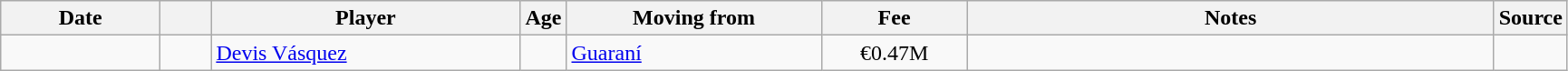<table class="wikitable sortable">
<tr>
<th style="width:110px">Date</th>
<th style="width:30px"></th>
<th style="width:220px">Player</th>
<th style="width:20px">Age</th>
<th style="width:180px">Moving from</th>
<th style="width:100px">Fee</th>
<th style="width:380px" class="unsortable">Notes</th>
<th style="width:35px">Source</th>
</tr>
<tr>
<td></td>
<td align=center></td>
<td> <a href='#'>Devis Vásquez</a></td>
<td align=center></td>
<td> <a href='#'>Guaraní</a></td>
<td align=center>€0.47M</td>
<td align=center></td>
<td></td>
</tr>
</table>
